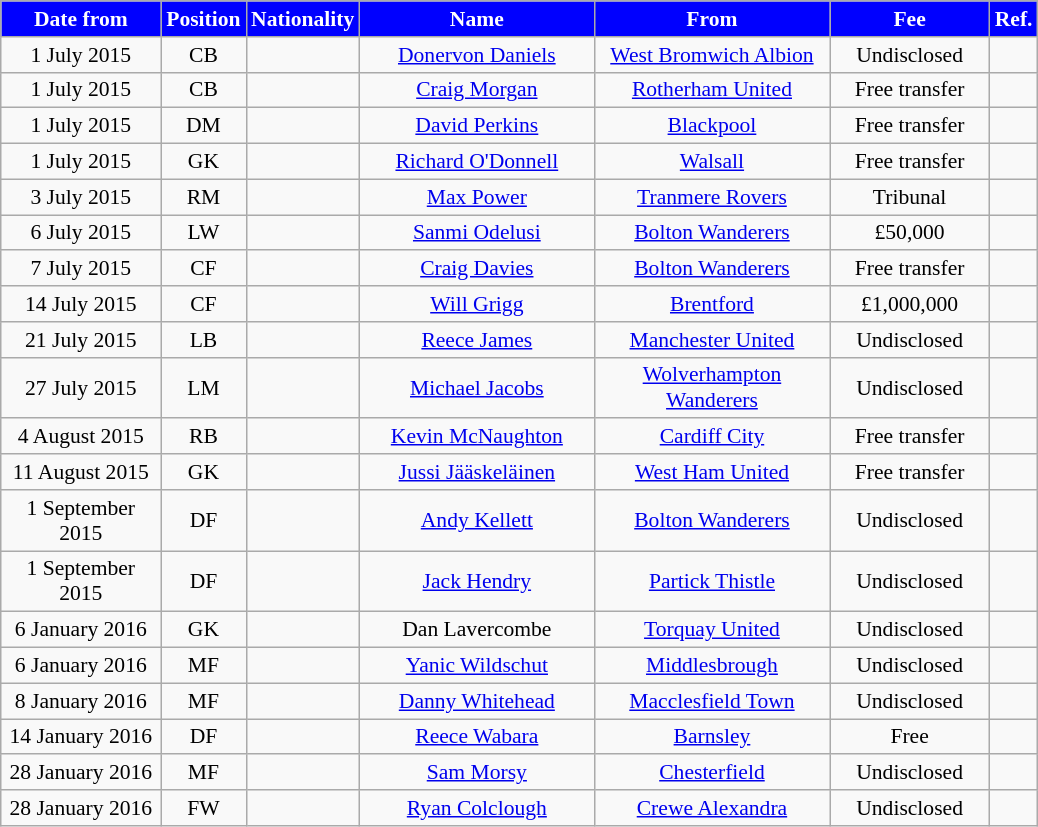<table class="wikitable"  style="text-align:center; font-size:90%; ">
<tr>
<th style="background:#0000FF; color:#FFFFFF; width:100px;">Date from</th>
<th style="background:#0000FF; color:#FFFFFF; width:50px;">Position</th>
<th style="background:#0000FF; color:#FFFFFF; width:50px;">Nationality</th>
<th style="background:#0000FF; color:#FFFFFF; width:150px;">Name</th>
<th style="background:#0000FF; color:#FFFFFF; width:150px;">From</th>
<th style="background:#0000FF; color:#FFFFFF; width:100px;">Fee</th>
<th style="background:#0000FF; color:#FFFFFF; width:25px;">Ref.</th>
</tr>
<tr>
<td>1 July 2015</td>
<td>CB</td>
<td></td>
<td><a href='#'>Donervon Daniels</a></td>
<td><a href='#'>West Bromwich Albion</a></td>
<td>Undisclosed</td>
<td></td>
</tr>
<tr>
<td>1 July 2015</td>
<td>CB</td>
<td></td>
<td><a href='#'>Craig Morgan</a></td>
<td><a href='#'>Rotherham United</a></td>
<td>Free transfer</td>
<td></td>
</tr>
<tr>
<td>1 July 2015</td>
<td>DM</td>
<td></td>
<td><a href='#'>David Perkins</a></td>
<td><a href='#'>Blackpool</a></td>
<td>Free transfer</td>
<td></td>
</tr>
<tr>
<td>1 July 2015</td>
<td>GK</td>
<td></td>
<td><a href='#'>Richard O'Donnell</a></td>
<td><a href='#'>Walsall</a></td>
<td>Free transfer</td>
<td></td>
</tr>
<tr>
<td>3 July 2015</td>
<td>RM</td>
<td></td>
<td><a href='#'>Max Power</a></td>
<td><a href='#'>Tranmere Rovers</a></td>
<td>Tribunal</td>
<td></td>
</tr>
<tr>
<td>6 July 2015</td>
<td>LW</td>
<td></td>
<td><a href='#'>Sanmi Odelusi</a></td>
<td><a href='#'>Bolton Wanderers</a></td>
<td>£50,000</td>
<td></td>
</tr>
<tr>
<td>7 July 2015</td>
<td>CF</td>
<td></td>
<td><a href='#'>Craig Davies</a></td>
<td><a href='#'>Bolton Wanderers</a></td>
<td>Free transfer</td>
<td></td>
</tr>
<tr>
<td>14 July 2015</td>
<td>CF</td>
<td></td>
<td><a href='#'>Will Grigg</a></td>
<td><a href='#'>Brentford</a></td>
<td>£1,000,000</td>
<td></td>
</tr>
<tr>
<td>21 July 2015</td>
<td>LB</td>
<td></td>
<td><a href='#'>Reece James</a></td>
<td><a href='#'>Manchester United</a></td>
<td>Undisclosed</td>
<td></td>
</tr>
<tr>
<td>27 July 2015</td>
<td>LM</td>
<td></td>
<td><a href='#'>Michael Jacobs</a></td>
<td><a href='#'>Wolverhampton Wanderers</a></td>
<td>Undisclosed</td>
<td></td>
</tr>
<tr>
<td>4 August 2015</td>
<td>RB</td>
<td></td>
<td><a href='#'>Kevin McNaughton</a></td>
<td><a href='#'>Cardiff City</a></td>
<td>Free transfer</td>
<td></td>
</tr>
<tr>
<td>11 August 2015</td>
<td>GK</td>
<td></td>
<td><a href='#'>Jussi Jääskeläinen</a></td>
<td><a href='#'>West Ham United</a></td>
<td>Free transfer</td>
<td></td>
</tr>
<tr>
<td>1 September 2015</td>
<td>DF</td>
<td></td>
<td><a href='#'>Andy Kellett</a></td>
<td><a href='#'>Bolton Wanderers</a></td>
<td>Undisclosed</td>
<td></td>
</tr>
<tr>
<td>1 September 2015</td>
<td>DF</td>
<td></td>
<td><a href='#'>Jack Hendry</a></td>
<td><a href='#'>Partick Thistle</a></td>
<td>Undisclosed</td>
<td></td>
</tr>
<tr>
<td>6 January 2016</td>
<td>GK</td>
<td></td>
<td>Dan Lavercombe</td>
<td><a href='#'>Torquay United</a></td>
<td>Undisclosed</td>
<td></td>
</tr>
<tr>
<td>6 January 2016</td>
<td>MF</td>
<td></td>
<td><a href='#'>Yanic Wildschut</a></td>
<td><a href='#'>Middlesbrough</a></td>
<td>Undisclosed</td>
<td></td>
</tr>
<tr>
<td>8 January 2016</td>
<td>MF</td>
<td></td>
<td><a href='#'>Danny Whitehead</a></td>
<td><a href='#'>Macclesfield Town</a></td>
<td>Undisclosed</td>
<td></td>
</tr>
<tr>
<td>14 January 2016</td>
<td>DF</td>
<td></td>
<td><a href='#'>Reece Wabara</a></td>
<td><a href='#'>Barnsley</a></td>
<td>Free</td>
<td></td>
</tr>
<tr>
<td>28 January 2016</td>
<td>MF</td>
<td></td>
<td><a href='#'>Sam Morsy</a></td>
<td><a href='#'>Chesterfield</a></td>
<td>Undisclosed</td>
<td></td>
</tr>
<tr>
<td>28 January 2016</td>
<td>FW</td>
<td></td>
<td><a href='#'>Ryan Colclough</a></td>
<td><a href='#'>Crewe Alexandra</a></td>
<td>Undisclosed</td>
<td></td>
</tr>
</table>
